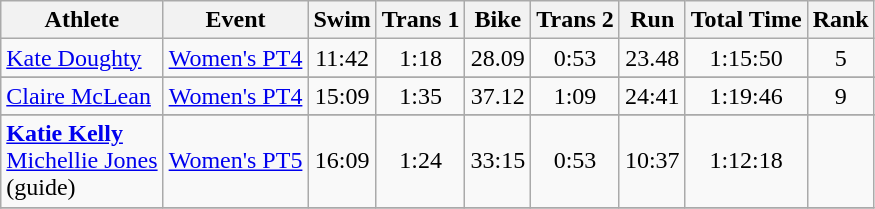<table class=wikitable>
<tr>
<th>Athlete</th>
<th>Event</th>
<th>Swim</th>
<th>Trans 1</th>
<th>Bike</th>
<th>Trans 2</th>
<th>Run</th>
<th>Total Time</th>
<th>Rank</th>
</tr>
<tr align=center>
<td align=left><a href='#'>Kate Doughty</a></td>
<td align=left><a href='#'>Women's PT4</a></td>
<td>11:42</td>
<td>1:18</td>
<td>28.09</td>
<td>0:53</td>
<td>23.48</td>
<td>1:15:50</td>
<td>5</td>
</tr>
<tr>
</tr>
<tr align=center>
<td align=left><a href='#'>Claire McLean</a></td>
<td align=left><a href='#'>Women's PT4</a></td>
<td>15:09</td>
<td>1:35</td>
<td>37.12</td>
<td>1:09</td>
<td>24:41</td>
<td>1:19:46</td>
<td>9</td>
</tr>
<tr>
</tr>
<tr align=center>
<td align=left><a href='#'><strong>Katie Kelly</strong></a> <br> <a href='#'>Michellie Jones</a> <br> (guide)</td>
<td align=left><a href='#'>Women's PT5</a></td>
<td>16:09</td>
<td>1:24</td>
<td>33:15</td>
<td>0:53</td>
<td>10:37</td>
<td>1:12:18</td>
<td></td>
</tr>
<tr>
</tr>
</table>
